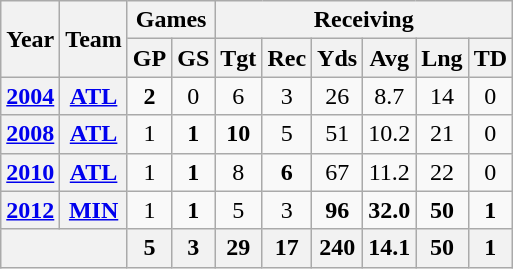<table class="wikitable" style="text-align:center">
<tr>
<th rowspan="2">Year</th>
<th rowspan="2">Team</th>
<th colspan="2">Games</th>
<th colspan="6">Receiving</th>
</tr>
<tr>
<th>GP</th>
<th>GS</th>
<th>Tgt</th>
<th>Rec</th>
<th>Yds</th>
<th>Avg</th>
<th>Lng</th>
<th>TD</th>
</tr>
<tr>
<th><a href='#'>2004</a></th>
<th><a href='#'>ATL</a></th>
<td><strong>2</strong></td>
<td>0</td>
<td>6</td>
<td>3</td>
<td>26</td>
<td>8.7</td>
<td>14</td>
<td>0</td>
</tr>
<tr>
<th><a href='#'>2008</a></th>
<th><a href='#'>ATL</a></th>
<td>1</td>
<td><strong>1</strong></td>
<td><strong>10</strong></td>
<td>5</td>
<td>51</td>
<td>10.2</td>
<td>21</td>
<td>0</td>
</tr>
<tr>
<th><a href='#'>2010</a></th>
<th><a href='#'>ATL</a></th>
<td>1</td>
<td><strong>1</strong></td>
<td>8</td>
<td><strong>6</strong></td>
<td>67</td>
<td>11.2</td>
<td>22</td>
<td>0</td>
</tr>
<tr>
<th><a href='#'>2012</a></th>
<th><a href='#'>MIN</a></th>
<td>1</td>
<td><strong>1</strong></td>
<td>5</td>
<td>3</td>
<td><strong>96</strong></td>
<td><strong>32.0</strong></td>
<td><strong>50</strong></td>
<td><strong>1</strong></td>
</tr>
<tr>
<th colspan="2"></th>
<th>5</th>
<th>3</th>
<th>29</th>
<th>17</th>
<th>240</th>
<th>14.1</th>
<th>50</th>
<th>1</th>
</tr>
</table>
